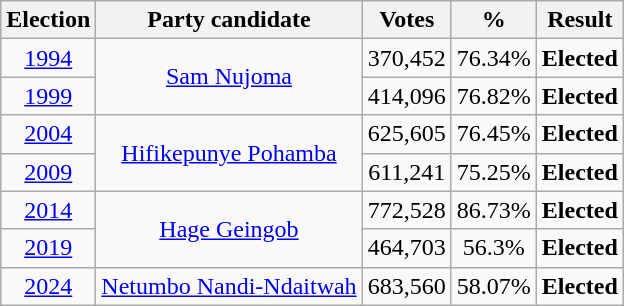<table class=wikitable style=text-align:center>
<tr>
<th>Election</th>
<th>Party candidate</th>
<th>Votes</th>
<th>%</th>
<th>Result</th>
</tr>
<tr>
<td><a href='#'>1994</a></td>
<td rowspan="2"><a href='#'>Sam Nujoma</a></td>
<td>370,452</td>
<td>76.34%</td>
<td><strong>Elected</strong> </td>
</tr>
<tr>
<td><a href='#'>1999</a></td>
<td>414,096</td>
<td>76.82%</td>
<td><strong>Elected</strong> </td>
</tr>
<tr>
<td><a href='#'>2004</a></td>
<td rowspan="2"><a href='#'>Hifikepunye Pohamba</a></td>
<td>625,605</td>
<td>76.45%</td>
<td><strong>Elected</strong> </td>
</tr>
<tr>
<td><a href='#'>2009</a></td>
<td>611,241</td>
<td>75.25%</td>
<td><strong>Elected</strong> </td>
</tr>
<tr>
<td><a href='#'>2014</a></td>
<td rowspan="2"><a href='#'>Hage Geingob</a></td>
<td>772,528</td>
<td>86.73%</td>
<td><strong>Elected</strong> </td>
</tr>
<tr>
<td><a href='#'>2019</a></td>
<td>464,703</td>
<td>56.3%</td>
<td><strong>Elected</strong> </td>
</tr>
<tr>
<td><a href='#'>2024</a></td>
<td><a href='#'>Netumbo Nandi-Ndaitwah</a></td>
<td>683,560</td>
<td>58.07%</td>
<td><strong>Elected</strong> </td>
</tr>
</table>
